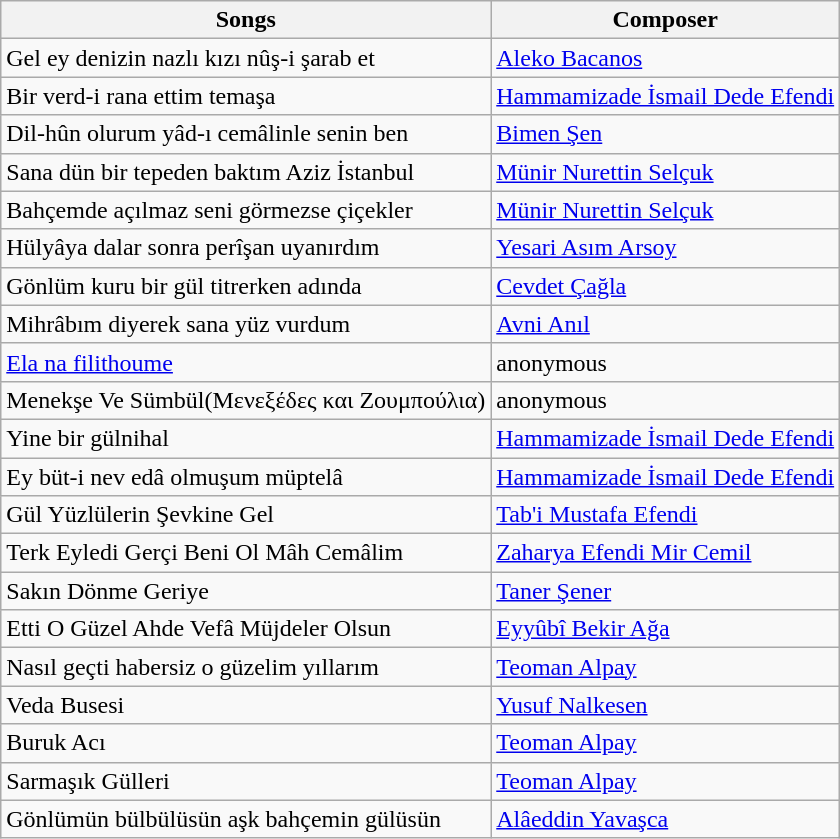<table class="wikitable sortable">
<tr>
<th>Songs</th>
<th>Composer</th>
</tr>
<tr>
<td>Gel ey denizin nazlı kızı nûş-i şarab et</td>
<td><a href='#'>Aleko Bacanos</a></td>
</tr>
<tr>
<td>Bir verd-i rana ettim temaşa</td>
<td><a href='#'>Hammamizade İsmail Dede Efendi</a></td>
</tr>
<tr>
<td>Dil-hûn olurum yâd-ı cemâlinle senin ben</td>
<td><a href='#'>Bimen Şen</a></td>
</tr>
<tr>
<td>Sana dün bir tepeden baktım Aziz İstanbul</td>
<td><a href='#'>Münir Nurettin Selçuk</a></td>
</tr>
<tr>
<td>Bahçemde açılmaz seni görmezse çiçekler</td>
<td><a href='#'>Münir Nurettin Selçuk</a></td>
</tr>
<tr>
<td>Hülyâya dalar sonra perîşan uyanırdım</td>
<td><a href='#'>Yesari Asım Arsoy</a></td>
</tr>
<tr>
<td>Gönlüm kuru bir gül titrerken adında</td>
<td><a href='#'>Cevdet Çağla</a></td>
</tr>
<tr>
<td>Mihrâbım diyerek sana yüz vurdum</td>
<td><a href='#'>Avni Anıl</a></td>
</tr>
<tr>
<td><a href='#'>Ela na filithoume</a></td>
<td>anonymous</td>
</tr>
<tr>
<td>Menekşe Ve Sümbül(Μενεξέδες και Ζουμπούλια)</td>
<td>anonymous</td>
</tr>
<tr>
<td>Yine bir gülnihal</td>
<td><a href='#'>Hammamizade İsmail Dede Efendi</a></td>
</tr>
<tr>
<td>Ey büt-i nev edâ olmuşum müptelâ</td>
<td><a href='#'>Hammamizade İsmail Dede Efendi</a></td>
</tr>
<tr>
<td>Gül Yüzlülerin Şevkine Gel</td>
<td><a href='#'>Tab'i Mustafa Efendi</a></td>
</tr>
<tr>
<td>Terk Eyledi Gerçi Beni Ol Mâh Cemâlim</td>
<td><a href='#'>Zaharya Efendi Mir Cemil</a></td>
</tr>
<tr>
<td>Sakın Dönme Geriye</td>
<td><a href='#'>Taner Şener</a></td>
</tr>
<tr>
<td>Etti O Güzel Ahde Vefâ Müjdeler Olsun</td>
<td><a href='#'>Eyyûbî Bekir Ağa</a></td>
</tr>
<tr>
<td>Nasıl geçti habersiz o güzelim yıllarım</td>
<td><a href='#'>Teoman Alpay</a></td>
</tr>
<tr>
<td>Veda Busesi</td>
<td><a href='#'>Yusuf Nalkesen</a></td>
</tr>
<tr>
<td>Buruk Acı</td>
<td><a href='#'>Teoman Alpay</a></td>
</tr>
<tr>
<td>Sarmaşık Gülleri</td>
<td><a href='#'>Teoman Alpay</a></td>
</tr>
<tr>
<td>Gönlümün bülbülüsün aşk bahçemin gülüsün</td>
<td><a href='#'>Alâeddin Yavaşca</a></td>
</tr>
</table>
